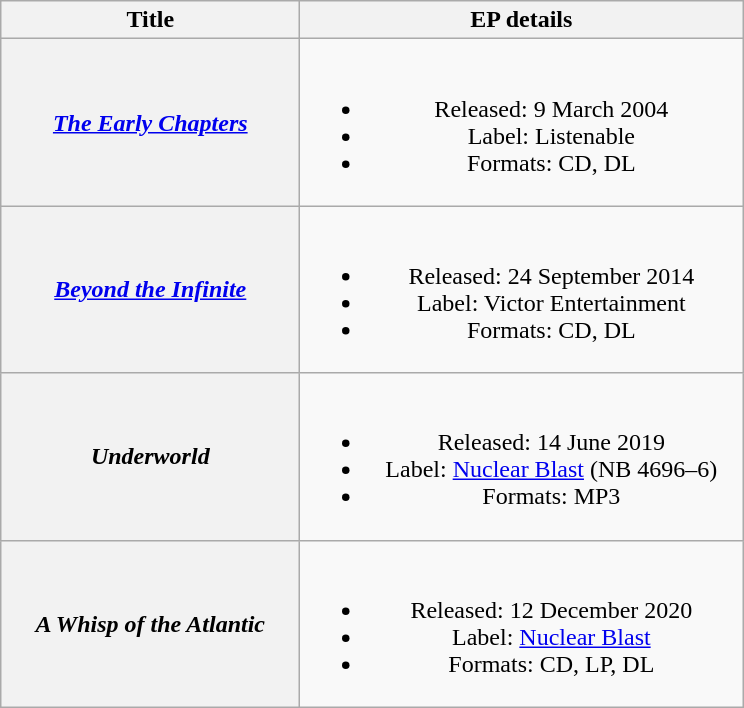<table class="wikitable plainrowheaders" style="text-align:center;">
<tr>
<th scope="col" style="width:12em;">Title</th>
<th scope="col" style="width:18em;">EP details</th>
</tr>
<tr>
<th scope="row"><em><a href='#'>The Early Chapters</a></em></th>
<td><br><ul><li>Released: 9 March 2004</li><li>Label: Listenable</li><li>Formats: CD, DL</li></ul></td>
</tr>
<tr>
<th scope="row"><em><a href='#'>Beyond the Infinite</a></em></th>
<td><br><ul><li>Released: 24 September 2014</li><li>Label: Victor Entertainment</li><li>Formats: CD, DL</li></ul></td>
</tr>
<tr>
<th scope="row"><em>Underworld</em></th>
<td><br><ul><li>Released: 14 June 2019</li><li>Label: <a href='#'>Nuclear Blast</a> (NB 4696–6)</li><li>Formats: MP3</li></ul></td>
</tr>
<tr>
<th scope="row"><em>A Whisp of the Atlantic</em></th>
<td><br><ul><li>Released: 12 December 2020</li><li>Label: <a href='#'>Nuclear Blast</a></li><li>Formats: CD, LP, DL</li></ul></td>
</tr>
</table>
